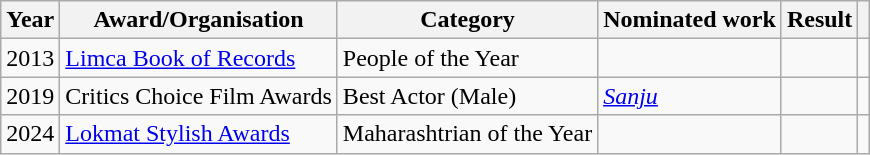<table class="wikitable sortable plainrowheaders">
<tr>
<th scope="col">Year</th>
<th scope="col">Award/Organisation</th>
<th scope="col">Category</th>
<th scope="col">Nominated work</th>
<th scope="col">Result</th>
<th scope="col" class="unsortable"></th>
</tr>
<tr>
<td>2013</td>
<td><a href='#'>Limca Book of Records</a></td>
<td>People of the Year</td>
<td></td>
<td></td>
<td></td>
</tr>
<tr>
<td>2019</td>
<td>Critics Choice Film Awards</td>
<td>Best Actor (Male)</td>
<td><em><a href='#'>Sanju</a></em></td>
<td></td>
<td></td>
</tr>
<tr>
<td>2024</td>
<td><a href='#'>Lokmat Stylish Awards</a></td>
<td>Maharashtrian of the Year</td>
<td></td>
<td></td>
<td></td>
</tr>
</table>
